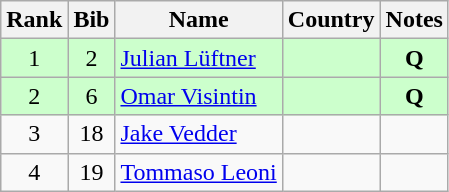<table class="wikitable" style="text-align:center;">
<tr>
<th>Rank</th>
<th>Bib</th>
<th>Name</th>
<th>Country</th>
<th>Notes</th>
</tr>
<tr bgcolor=ccffcc>
<td>1</td>
<td>2</td>
<td align=left><a href='#'>Julian Lüftner</a></td>
<td align=left></td>
<td><strong>Q</strong></td>
</tr>
<tr bgcolor=ccffcc>
<td>2</td>
<td>6</td>
<td align=left><a href='#'>Omar Visintin</a></td>
<td align=left></td>
<td><strong>Q</strong></td>
</tr>
<tr>
<td>3</td>
<td>18</td>
<td align=left><a href='#'>Jake Vedder</a></td>
<td align=left></td>
<td></td>
</tr>
<tr>
<td>4</td>
<td>19</td>
<td align=left><a href='#'>Tommaso Leoni</a></td>
<td align=left></td>
<td></td>
</tr>
</table>
